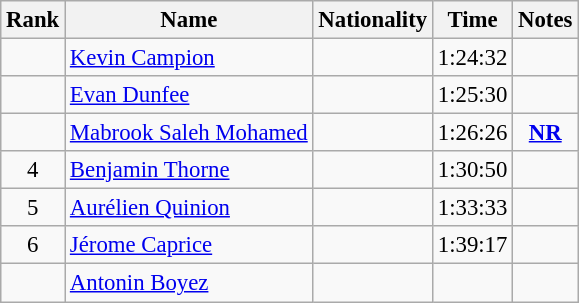<table class="wikitable sortable" style="text-align:center;font-size:95%">
<tr>
<th>Rank</th>
<th>Name</th>
<th>Nationality</th>
<th>Time</th>
<th>Notes</th>
</tr>
<tr>
<td></td>
<td align=left><a href='#'>Kevin Campion</a></td>
<td align=left></td>
<td>1:24:32</td>
<td></td>
</tr>
<tr>
<td></td>
<td align=left><a href='#'>Evan Dunfee</a></td>
<td align=left></td>
<td>1:25:30</td>
<td></td>
</tr>
<tr>
<td></td>
<td align=left><a href='#'>Mabrook Saleh Mohamed</a></td>
<td align=left></td>
<td>1:26:26</td>
<td><strong><a href='#'>NR</a></strong></td>
</tr>
<tr>
<td>4</td>
<td align=left><a href='#'>Benjamin Thorne</a></td>
<td align=left></td>
<td>1:30:50</td>
<td></td>
</tr>
<tr>
<td>5</td>
<td align=left><a href='#'>Aurélien Quinion</a></td>
<td align=left></td>
<td>1:33:33</td>
<td></td>
</tr>
<tr>
<td>6</td>
<td align=left><a href='#'>Jérome Caprice</a></td>
<td align=left></td>
<td>1:39:17</td>
<td></td>
</tr>
<tr>
<td></td>
<td align=left><a href='#'>Antonin Boyez</a></td>
<td align=left></td>
<td></td>
<td></td>
</tr>
</table>
